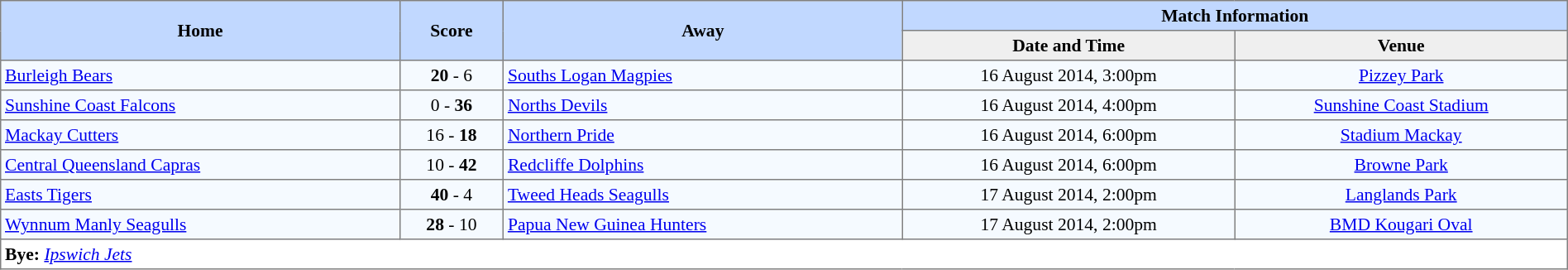<table border=1 style="border-collapse:collapse; font-size:90%; text-align:center;" cellpadding=3 cellspacing=0>
<tr bgcolor=#C1D8FF>
<th rowspan=2 width=12%>Home</th>
<th rowspan=2 width=3%>Score</th>
<th rowspan=2 width=12%>Away</th>
<th colspan=5>Match Information</th>
</tr>
<tr bgcolor=#EFEFEF>
<th width=10%>Date and Time</th>
<th width=10%>Venue</th>
</tr>
<tr bgcolor=#F5FAFF>
<td align=left> <a href='#'>Burleigh Bears</a></td>
<td><strong>20</strong> - 6</td>
<td align=left> <a href='#'>Souths Logan Magpies</a></td>
<td>16 August 2014, 3:00pm</td>
<td><a href='#'>Pizzey Park</a></td>
</tr>
<tr bgcolor=#F5FAFF>
<td align=left> <a href='#'>Sunshine Coast Falcons</a></td>
<td>0 - <strong>36</strong></td>
<td align=left> <a href='#'>Norths Devils</a></td>
<td>16 August 2014, 4:00pm</td>
<td><a href='#'>Sunshine Coast Stadium</a></td>
</tr>
<tr bgcolor=#F5FAFF>
<td align=left> <a href='#'>Mackay Cutters</a></td>
<td>16 - <strong>18</strong></td>
<td align=left> <a href='#'>Northern Pride</a></td>
<td>16 August 2014, 6:00pm</td>
<td><a href='#'>Stadium Mackay</a></td>
</tr>
<tr bgcolor=#F5FAFF>
<td align=left> <a href='#'>Central Queensland Capras</a></td>
<td>10 - <strong>42</strong></td>
<td align=left> <a href='#'>Redcliffe Dolphins</a></td>
<td>16 August 2014, 6:00pm</td>
<td><a href='#'>Browne Park</a></td>
</tr>
<tr bgcolor=#F5FAFF>
<td align=left> <a href='#'>Easts Tigers</a></td>
<td><strong>40</strong> - 4</td>
<td align=left> <a href='#'>Tweed Heads Seagulls</a></td>
<td>17 August 2014, 2:00pm</td>
<td><a href='#'>Langlands Park</a></td>
</tr>
<tr bgcolor=#F5FAFF>
<td align=left> <a href='#'>Wynnum Manly Seagulls</a></td>
<td><strong>28</strong> - 10</td>
<td align=left> <a href='#'>Papua New Guinea Hunters</a></td>
<td>17 August 2014, 2:00pm</td>
<td><a href='#'>BMD Kougari Oval</a></td>
</tr>
<tr>
<td colspan="5" style="text-align:left;"><strong>Bye:</strong> <em><a href='#'>Ipswich Jets</a></em></td>
</tr>
</table>
